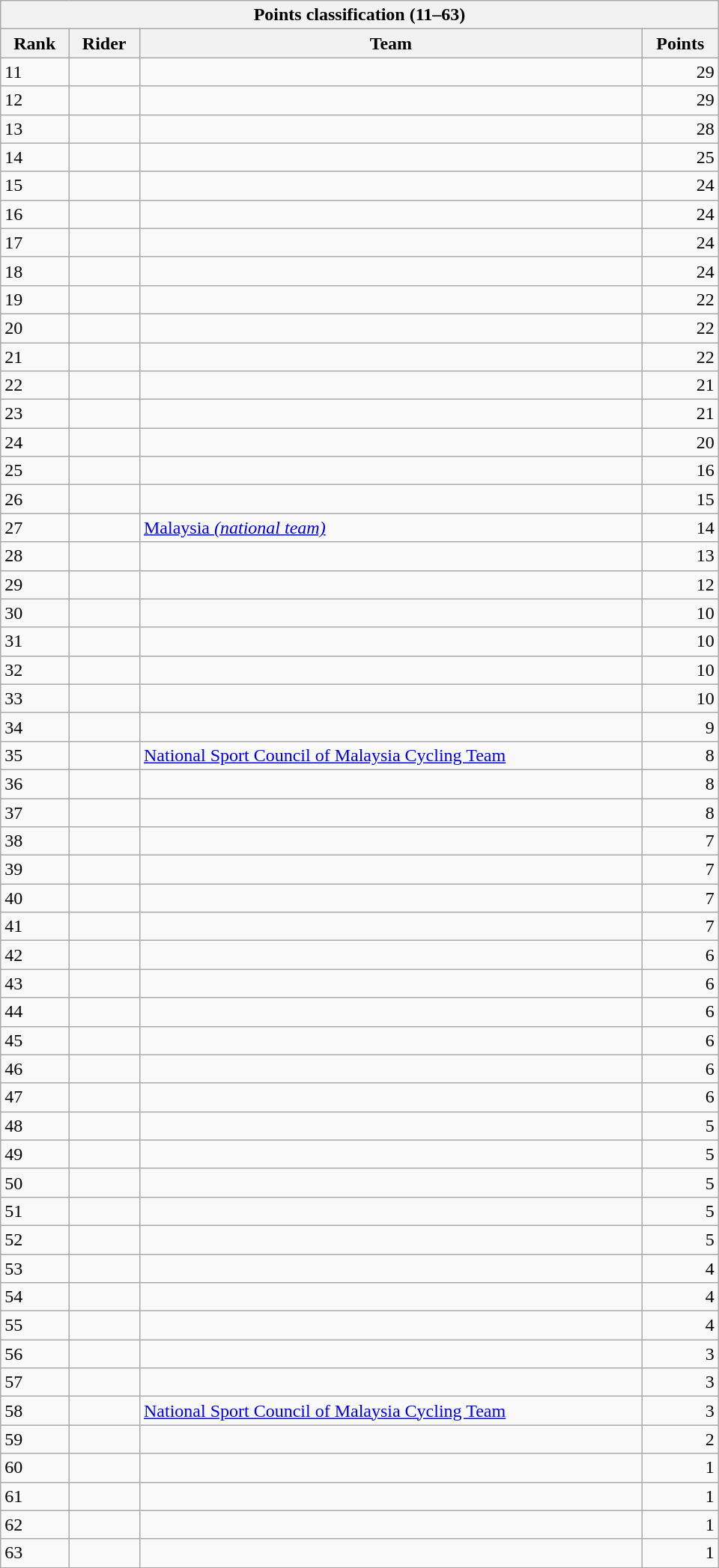<table class="collapsible collapsed wikitable" style="width:40em;margin-top:0">
<tr>
<th colspan=4>Points classification (11–63)</th>
</tr>
<tr>
<th>Rank</th>
<th>Rider</th>
<th>Team</th>
<th>Points</th>
</tr>
<tr>
<td>11</td>
<td></td>
<td></td>
<td align="right">29</td>
</tr>
<tr>
<td>12</td>
<td></td>
<td></td>
<td align="right">29</td>
</tr>
<tr>
<td>13</td>
<td></td>
<td></td>
<td align="right">28</td>
</tr>
<tr>
<td>14</td>
<td></td>
<td></td>
<td align="right">25</td>
</tr>
<tr>
<td>15</td>
<td></td>
<td></td>
<td align="right">24</td>
</tr>
<tr>
<td>16</td>
<td></td>
<td></td>
<td align="right">24</td>
</tr>
<tr>
<td>17</td>
<td></td>
<td></td>
<td align="right">24</td>
</tr>
<tr>
<td>18</td>
<td></td>
<td></td>
<td align="right">24</td>
</tr>
<tr>
<td>19</td>
<td></td>
<td></td>
<td align="right">22</td>
</tr>
<tr>
<td>20</td>
<td></td>
<td></td>
<td align="right">22</td>
</tr>
<tr>
<td>21</td>
<td></td>
<td></td>
<td align="right">22</td>
</tr>
<tr>
<td>22</td>
<td></td>
<td></td>
<td align="right">21</td>
</tr>
<tr>
<td>23</td>
<td></td>
<td></td>
<td align="right">21</td>
</tr>
<tr>
<td>24</td>
<td></td>
<td></td>
<td align="right">20</td>
</tr>
<tr>
<td>25</td>
<td></td>
<td></td>
<td align="right">16</td>
</tr>
<tr>
<td>26</td>
<td></td>
<td></td>
<td align="right">15</td>
</tr>
<tr>
<td>27</td>
<td></td>
<td><a href='#'>Malaysia <em>(national team)</em></a></td>
<td align="right">14</td>
</tr>
<tr>
<td>28</td>
<td></td>
<td></td>
<td align="right">13</td>
</tr>
<tr>
<td>29</td>
<td></td>
<td></td>
<td align="right">12</td>
</tr>
<tr>
<td>30</td>
<td></td>
<td></td>
<td align="right">10</td>
</tr>
<tr>
<td>31</td>
<td></td>
<td></td>
<td align="right">10</td>
</tr>
<tr>
<td>32</td>
<td></td>
<td></td>
<td align="right">10</td>
</tr>
<tr>
<td>33</td>
<td></td>
<td></td>
<td align="right">10</td>
</tr>
<tr>
<td>34</td>
<td></td>
<td></td>
<td align="right">9</td>
</tr>
<tr>
<td>35</td>
<td></td>
<td><a href='#'>National Sport Council of Malaysia Cycling Team</a></td>
<td align="right">8</td>
</tr>
<tr>
<td>36</td>
<td></td>
<td></td>
<td align="right">8</td>
</tr>
<tr>
<td>37</td>
<td></td>
<td></td>
<td align="right">8</td>
</tr>
<tr>
<td>38</td>
<td></td>
<td></td>
<td align="right">7</td>
</tr>
<tr>
<td>39</td>
<td></td>
<td></td>
<td align="right">7</td>
</tr>
<tr>
<td>40</td>
<td></td>
<td></td>
<td align="right">7</td>
</tr>
<tr>
<td>41</td>
<td></td>
<td></td>
<td align="right">7</td>
</tr>
<tr>
<td>42</td>
<td></td>
<td></td>
<td align="right">6</td>
</tr>
<tr>
<td>43</td>
<td> </td>
<td></td>
<td align="right">6</td>
</tr>
<tr>
<td>44</td>
<td></td>
<td></td>
<td align="right">6</td>
</tr>
<tr>
<td>45</td>
<td></td>
<td></td>
<td align="right">6</td>
</tr>
<tr>
<td>46</td>
<td></td>
<td></td>
<td align="right">6</td>
</tr>
<tr>
<td>47</td>
<td></td>
<td></td>
<td align="right">6</td>
</tr>
<tr>
<td>48</td>
<td></td>
<td></td>
<td align="right">5</td>
</tr>
<tr>
<td>49</td>
<td></td>
<td></td>
<td align="right">5</td>
</tr>
<tr>
<td>50</td>
<td></td>
<td></td>
<td align="right">5</td>
</tr>
<tr>
<td>51</td>
<td></td>
<td></td>
<td align="right">5</td>
</tr>
<tr>
<td>52</td>
<td></td>
<td></td>
<td align="right">5</td>
</tr>
<tr>
<td>53</td>
<td></td>
<td></td>
<td align="right">4</td>
</tr>
<tr>
<td>54</td>
<td></td>
<td></td>
<td align="right">4</td>
</tr>
<tr>
<td>55</td>
<td></td>
<td></td>
<td align="right">4</td>
</tr>
<tr>
<td>56</td>
<td></td>
<td></td>
<td align="right">3</td>
</tr>
<tr>
<td>57</td>
<td></td>
<td></td>
<td align="right">3</td>
</tr>
<tr>
<td>58</td>
<td></td>
<td><a href='#'>National Sport Council of Malaysia Cycling Team</a></td>
<td align="right">3</td>
</tr>
<tr>
<td>59</td>
<td></td>
<td></td>
<td align="right">2</td>
</tr>
<tr>
<td>60</td>
<td></td>
<td></td>
<td align="right">1</td>
</tr>
<tr>
<td>61</td>
<td></td>
<td></td>
<td align="right">1</td>
</tr>
<tr>
<td>62</td>
<td></td>
<td></td>
<td align="right">1</td>
</tr>
<tr>
<td>63</td>
<td></td>
<td></td>
<td align="right">1</td>
</tr>
</table>
